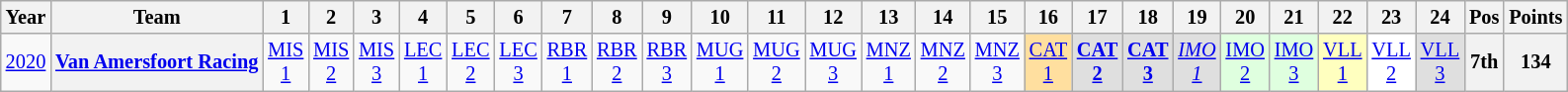<table class="wikitable" style="text-align:center; font-size:85%">
<tr>
<th>Year</th>
<th>Team</th>
<th>1</th>
<th>2</th>
<th>3</th>
<th>4</th>
<th>5</th>
<th>6</th>
<th>7</th>
<th>8</th>
<th>9</th>
<th>10</th>
<th>11</th>
<th>12</th>
<th>13</th>
<th>14</th>
<th>15</th>
<th>16</th>
<th>17</th>
<th>18</th>
<th>19</th>
<th>20</th>
<th>21</th>
<th>22</th>
<th>23</th>
<th>24</th>
<th>Pos</th>
<th>Points</th>
</tr>
<tr>
<td><a href='#'>2020</a></td>
<th nowrap><a href='#'>Van Amersfoort Racing</a></th>
<td><a href='#'>MIS<br>1</a></td>
<td><a href='#'>MIS<br>2</a></td>
<td><a href='#'>MIS<br>3</a></td>
<td><a href='#'>LEC<br>1</a></td>
<td><a href='#'>LEC<br>2</a></td>
<td><a href='#'>LEC<br>3</a></td>
<td><a href='#'>RBR<br>1</a></td>
<td><a href='#'>RBR<br>2</a></td>
<td><a href='#'>RBR<br>3</a></td>
<td><a href='#'>MUG<br>1</a></td>
<td><a href='#'>MUG<br>2</a></td>
<td><a href='#'>MUG<br>3</a></td>
<td><a href='#'>MNZ<br>1</a></td>
<td><a href='#'>MNZ<br>2</a></td>
<td><a href='#'>MNZ<br>3</a></td>
<td style="background:#FFDF9F"><a href='#'>CAT<br>1</a><br></td>
<td style="background:#DFDFDF"><strong><a href='#'>CAT<br>2</a></strong><br></td>
<td style="background:#DFDFDF"><strong><a href='#'>CAT<br>3</a></strong><br></td>
<td style="background:#DFDFDF"><em><a href='#'>IMO<br>1</a></em><br></td>
<td style="background:#DFFFDF"><a href='#'>IMO<br>2</a><br></td>
<td style="background:#DFFFDF"><a href='#'>IMO<br>3</a><br></td>
<td style="background:#FFFFBF"><a href='#'>VLL<br>1</a><br></td>
<td style="background:#FFFFFF"><a href='#'>VLL<br>2</a><br></td>
<td style="background:#DFDFDF"><a href='#'>VLL<br>3</a><br></td>
<th>7th</th>
<th>134</th>
</tr>
</table>
